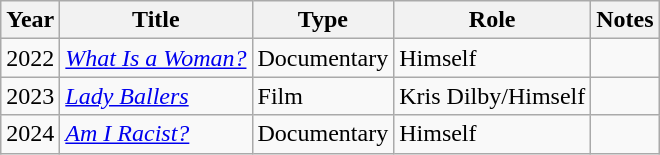<table class="wikitable sortable">
<tr>
<th>Year</th>
<th>Title</th>
<th>Type</th>
<th>Role</th>
<th>Notes</th>
</tr>
<tr>
<td>2022</td>
<td><em><a href='#'>What Is a Woman?</a></em></td>
<td>Documentary</td>
<td>Himself</td>
<td></td>
</tr>
<tr>
<td>2023</td>
<td><em><a href='#'>Lady Ballers</a></em></td>
<td>Film</td>
<td>Kris Dilby/Himself</td>
<td></td>
</tr>
<tr>
<td>2024</td>
<td><em><a href='#'>Am I Racist?</a></em></td>
<td>Documentary</td>
<td>Himself</td>
<td></td>
</tr>
</table>
